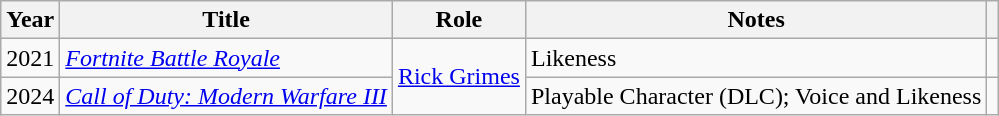<table class="wikitable sortable">
<tr>
<th>Year</th>
<th>Title</th>
<th>Role</th>
<th class="unsortable">Notes</th>
<th></th>
</tr>
<tr>
<td>2021</td>
<td><em><a href='#'>Fortnite Battle Royale</a></em></td>
<td rowspan="2"><a href='#'>Rick Grimes</a></td>
<td>Likeness</td>
<td></td>
</tr>
<tr>
<td>2024</td>
<td><em><a href='#'>Call of Duty: Modern Warfare III</a></em></td>
<td>Playable Character (DLC); Voice and Likeness</td>
<td></td>
</tr>
</table>
